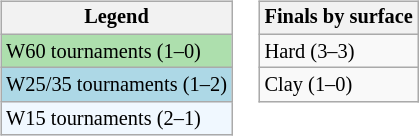<table>
<tr valign=top>
<td><br><table class=wikitable style=font-size:85%;>
<tr>
<th>Legend</th>
</tr>
<tr style="background:#addfad;">
<td>W60 tournaments (1–0)</td>
</tr>
<tr style="background:lightblue;">
<td>W25/35 tournaments (1–2)</td>
</tr>
<tr style="background:#f0f8ff;">
<td>W15 tournaments (2–1)</td>
</tr>
</table>
</td>
<td><br><table class=wikitable style=font-size:85%;>
<tr>
<th>Finals by surface</th>
</tr>
<tr>
<td>Hard (3–3)</td>
</tr>
<tr>
<td>Clay (1–0)</td>
</tr>
</table>
</td>
</tr>
</table>
